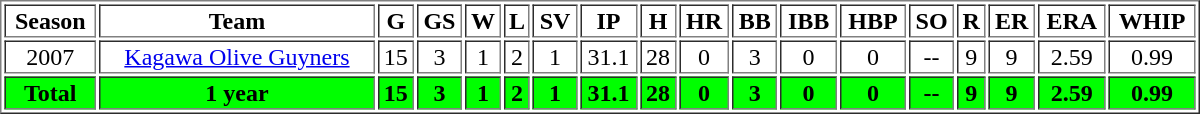<table border=1 width="800px">
<tr align=middle>
<th>Season</th>
<th>Team</th>
<th>G</th>
<th>GS</th>
<th>W</th>
<th>L</th>
<th>SV</th>
<th>IP</th>
<th>H</th>
<th>HR</th>
<th>BB</th>
<th>IBB</th>
<th>HBP</th>
<th>SO</th>
<th>R</th>
<th>ER</th>
<th>ERA</th>
<th>WHIP</th>
</tr>
<tr align=middle>
<td>2007</td>
<td><a href='#'>Kagawa Olive Guyners</a></td>
<td>15</td>
<td>3</td>
<td>1</td>
<td>2</td>
<td>1</td>
<td>31.1</td>
<td>28</td>
<td>0</td>
<td>3</td>
<td>0</td>
<td>0</td>
<td>--</td>
<td>9</td>
<td>9</td>
<td>2.59</td>
<td>0.99</td>
</tr>
<tr align=middle style="color:black; background-color:#00ff00">
<th>Total</th>
<th>1 year</th>
<th>15</th>
<th>3</th>
<th>1</th>
<th>2</th>
<th>1</th>
<th>31.1</th>
<th>28</th>
<th>0</th>
<th>3</th>
<th>0</th>
<th>0</th>
<th>--</th>
<th>9</th>
<th>9</th>
<th>2.59</th>
<th>0.99</th>
</tr>
</table>
